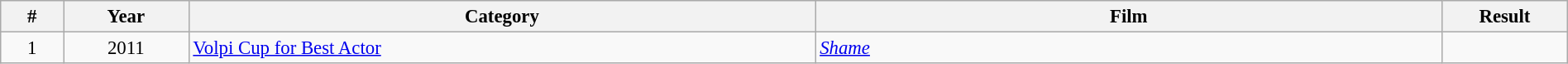<table class="wikitable" width="100%" cellpadding="5" style="font-size: 95%">
<tr>
<th width="2.5%">#</th>
<th width="5%">Year</th>
<th width="25%">Category</th>
<th width="25%">Film</th>
<th width="5%">Result</th>
</tr>
<tr>
<td style="text-align:center;">1</td>
<td style="text-align:center;">2011</td>
<td><a href='#'>Volpi Cup for Best Actor</a></td>
<td><em><a href='#'>Shame</a></em></td>
<td></td>
</tr>
</table>
